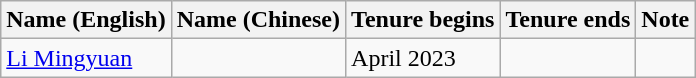<table class="wikitable">
<tr>
<th>Name (English)</th>
<th>Name (Chinese)</th>
<th>Tenure begins</th>
<th>Tenure ends</th>
<th>Note</th>
</tr>
<tr>
<td><a href='#'>Li Mingyuan</a></td>
<td></td>
<td>April 2023</td>
<td></td>
<td></td>
</tr>
</table>
